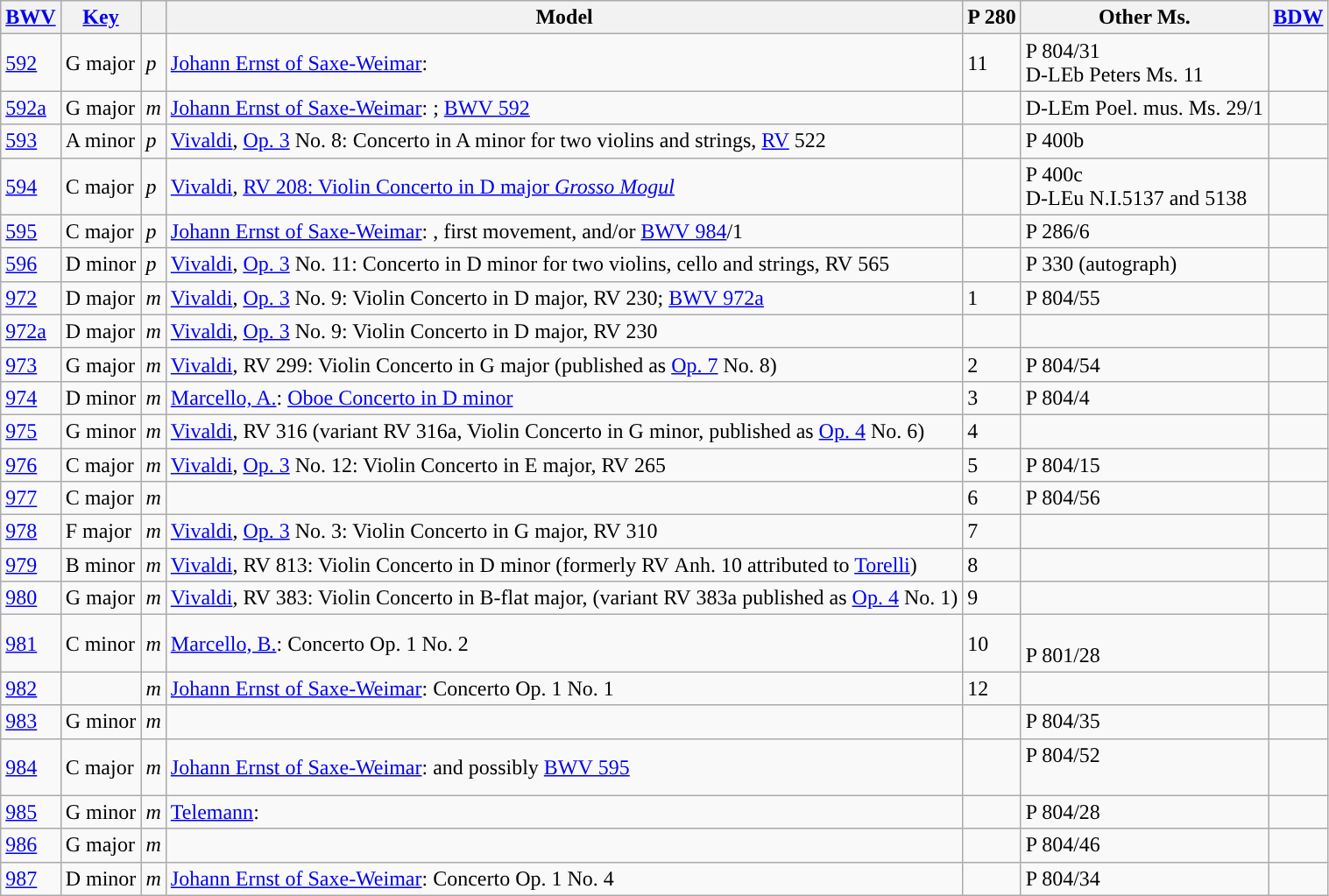<table class="wikitable sortable">
<tr>
<th scope="col"><a href='#'>BWV</a></th>
<th scope="col"><a href='#'>Key</a></th>
<th scope="col"></th>
<th scope="col">Model</th>
<th scope="col">P 280</th>
<th scope="col">Other Ms.</th>
<th scope="col"><a href='#'>BDW</a></th>
</tr>
<tr>
<td><a href='#'>592</a></td>
<td>G major</td>
<td><em>p</em></td>
<td><a href='#'>Johann Ernst of Saxe-Weimar</a>: </td>
<td>11</td>
<td>P 804/31<br>D-LEb Peters Ms. 11</td>
<td></td>
</tr>
<tr>
<td><a href='#'>592a</a></td>
<td>G major</td>
<td><em>m</em></td>
<td><a href='#'>Johann Ernst of Saxe-Weimar</a>: ; <a href='#'>BWV&nbsp;592</a></td>
<td></td>
<td>D-LEm Poel. mus. Ms. 29/1</td>
<td></td>
</tr>
<tr>
<td><a href='#'>593</a></td>
<td>A minor</td>
<td><em>p</em></td>
<td data-sort-value="Vivaldi, Op."><a href='#'>Vivaldi</a>, <a href='#'>Op. 3</a> No. 8: Concerto in A minor for two violins and strings, <a href='#'>RV</a> 522</td>
<td></td>
<td>P 400b</td>
<td></td>
</tr>
<tr>
<td><a href='#'>594</a></td>
<td>C major</td>
<td><em>p</em></td>
<td><a href='#'>Vivaldi</a>, <a href='#'>RV 208: Violin Concerto in D major <em>Grosso Mogul</em></a></td>
<td></td>
<td>P 400c<br>D-LEu N.I.5137 and 5138</td>
<td></td>
</tr>
<tr>
<td><a href='#'>595</a></td>
<td>C major</td>
<td><em>p</em></td>
<td><a href='#'>Johann Ernst of Saxe-Weimar</a>: , first movement, and/or <a href='#'>BWV&nbsp;984</a>/1</td>
<td></td>
<td>P 286/6</td>
<td></td>
</tr>
<tr>
<td><a href='#'>596</a></td>
<td>D minor</td>
<td><em>p</em></td>
<td><a href='#'>Vivaldi</a>, <a href='#'>Op. 3</a> No. 11: Concerto in D minor for two violins, cello and strings, RV 565</td>
<td></td>
<td>P 330 (autograph)</td>
<td></td>
</tr>
<tr>
<td><a href='#'>972</a></td>
<td>D major</td>
<td><em>m</em></td>
<td data-sort-value="Vivaldi, Op."><a href='#'>Vivaldi</a>, <a href='#'>Op. 3</a> No. 9: Violin Concerto in D major, RV 230; <a href='#'>BWV&nbsp;972a</a></td>
<td>1</td>
<td>P 804/55</td>
<td></td>
</tr>
<tr>
<td><a href='#'>972a</a></td>
<td>D major</td>
<td><em>m</em></td>
<td data-sort-value="Vivaldi, Op."><a href='#'>Vivaldi</a>, <a href='#'>Op. 3</a> No. 9: Violin Concerto in D major, RV 230</td>
<td></td>
<td></td>
<td></td>
</tr>
<tr>
<td><a href='#'>973</a></td>
<td>G major</td>
<td><em>m</em></td>
<td><a href='#'>Vivaldi</a>, RV 299: Violin Concerto in G major (published as <a href='#'>Op. 7</a> No. 8)</td>
<td>2</td>
<td>P 804/54<br></td>
<td></td>
</tr>
<tr>
<td><a href='#'>974</a></td>
<td>D minor</td>
<td><em>m</em></td>
<td><a href='#'>Marcello, A.</a>: <a href='#'>Oboe Concerto in D minor</a></td>
<td>3</td>
<td data-sort-value="P 804/04">P 804/4<br></td>
<td></td>
</tr>
<tr>
<td><a href='#'>975</a></td>
<td>G minor</td>
<td><em>m</em></td>
<td><a href='#'>Vivaldi</a>, RV 316 (variant RV 316a, Violin Concerto in G minor, published as <a href='#'>Op. 4</a> No. 6)</td>
<td>4</td>
<td></td>
<td></td>
</tr>
<tr>
<td><a href='#'>976</a></td>
<td>C major</td>
<td><em>m</em></td>
<td><a href='#'>Vivaldi</a>, <a href='#'>Op. 3</a> No. 12: Violin Concerto in E major, RV 265</td>
<td>5</td>
<td>P 804/15</td>
<td></td>
</tr>
<tr>
<td><a href='#'>977</a></td>
<td>C major</td>
<td><em>m</em></td>
<td></td>
<td>6</td>
<td>P 804/56</td>
<td></td>
</tr>
<tr>
<td><a href='#'>978</a></td>
<td>F major</td>
<td><em>m</em></td>
<td data-sort-value="Vivaldi, Op."><a href='#'>Vivaldi</a>, <a href='#'>Op. 3</a> No. 3: Violin Concerto in G major, RV 310</td>
<td>7</td>
<td></td>
<td></td>
</tr>
<tr>
<td><a href='#'>979</a></td>
<td>B minor</td>
<td><em>m</em></td>
<td><a href='#'>Vivaldi</a>, RV 813: Violin Concerto in D minor (formerly RV Anh. 10 attributed to <a href='#'>Torelli</a>)</td>
<td>8</td>
<td></td>
<td></td>
</tr>
<tr>
<td><a href='#'>980</a></td>
<td>G major</td>
<td><em>m</em></td>
<td><a href='#'>Vivaldi</a>, RV 383: Violin Concerto in B-flat major, (variant RV 383a published as <a href='#'>Op. 4</a> No. 1)</td>
<td>9</td>
<td></td>
<td></td>
</tr>
<tr>
<td><a href='#'>981</a></td>
<td>C minor</td>
<td><em>m</em></td>
<td><a href='#'>Marcello, B.</a>: Concerto Op. 1 No. 2</td>
<td>10</td>
<td><br>P 801/28<br></td>
<td></td>
</tr>
<tr>
<td><a href='#'>982</a></td>
<td></td>
<td><em>m</em></td>
<td><a href='#'>Johann Ernst of Saxe-Weimar</a>: Concerto Op. 1 No. 1</td>
<td>12</td>
<td></td>
<td></td>
</tr>
<tr>
<td><a href='#'>983</a></td>
<td>G minor</td>
<td><em>m</em></td>
<td></td>
<td></td>
<td>P 804/35<br></td>
<td></td>
</tr>
<tr>
<td><a href='#'>984</a></td>
<td>C major</td>
<td><em>m</em></td>
<td><a href='#'>Johann Ernst of Saxe-Weimar</a>:  and possibly <a href='#'>BWV&nbsp;595</a></td>
<td></td>
<td>P 804/52<br><br></td>
<td></td>
</tr>
<tr>
<td><a href='#'>985</a></td>
<td>G minor</td>
<td><em>m</em></td>
<td><a href='#'>Telemann</a>: </td>
<td></td>
<td>P 804/28</td>
<td></td>
</tr>
<tr>
<td><a href='#'>986</a></td>
<td>G major</td>
<td><em>m</em></td>
<td></td>
<td></td>
<td>P 804/46</td>
<td></td>
</tr>
<tr>
<td><a href='#'>987</a></td>
<td>D minor</td>
<td><em>m</em></td>
<td><a href='#'>Johann Ernst of Saxe-Weimar</a>: Concerto Op. 1 No. 4</td>
<td></td>
<td>P 804/34</td>
<td></td>
</tr>
</table>
